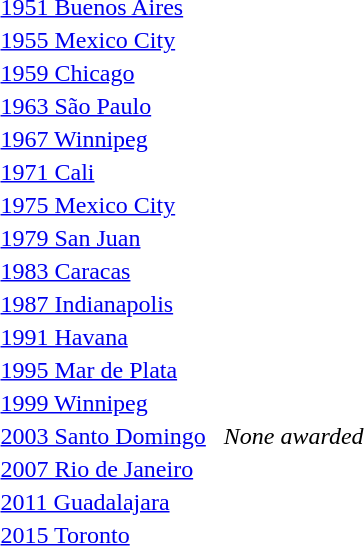<table>
<tr>
<td><a href='#'>1951 Buenos Aires</a></td>
<td></td>
<td></td>
<td></td>
</tr>
<tr>
<td><a href='#'>1955 Mexico City</a></td>
<td></td>
<td></td>
<td></td>
</tr>
<tr>
<td><a href='#'>1959 Chicago</a></td>
<td></td>
<td></td>
<td></td>
</tr>
<tr>
<td><a href='#'>1963 São Paulo</a></td>
<td></td>
<td></td>
<td></td>
</tr>
<tr>
<td><a href='#'>1967 Winnipeg</a></td>
<td></td>
<td></td>
<td></td>
</tr>
<tr>
<td><a href='#'>1971 Cali</a></td>
<td></td>
<td></td>
<td></td>
</tr>
<tr>
<td><a href='#'>1975 Mexico City</a></td>
<td></td>
<td></td>
<td></td>
</tr>
<tr>
<td><a href='#'>1979 San Juan</a></td>
<td></td>
<td></td>
<td></td>
</tr>
<tr>
<td><a href='#'>1983 Caracas</a></td>
<td></td>
<td></td>
<td></td>
</tr>
<tr>
<td><a href='#'>1987 Indianapolis</a></td>
<td></td>
<td></td>
<td></td>
</tr>
<tr>
<td><a href='#'>1991 Havana</a></td>
<td></td>
<td></td>
<td></td>
</tr>
<tr>
<td><a href='#'>1995 Mar de Plata</a></td>
<td></td>
<td></td>
<td></td>
</tr>
<tr>
<td><a href='#'>1999 Winnipeg</a></td>
<td></td>
<td></td>
<td></td>
</tr>
<tr>
<td><a href='#'>2003 Santo Domingo</a></td>
<td></td>
<td></td>
<td><em>None awarded</em></td>
</tr>
<tr>
<td><a href='#'>2007 Rio de Janeiro</a></td>
<td></td>
<td></td>
<td></td>
</tr>
<tr>
<td><a href='#'>2011 Guadalajara</a><br></td>
<td></td>
<td></td>
<td></td>
</tr>
<tr>
<td><a href='#'>2015 Toronto</a><br></td>
<td></td>
<td></td>
<td></td>
</tr>
</table>
